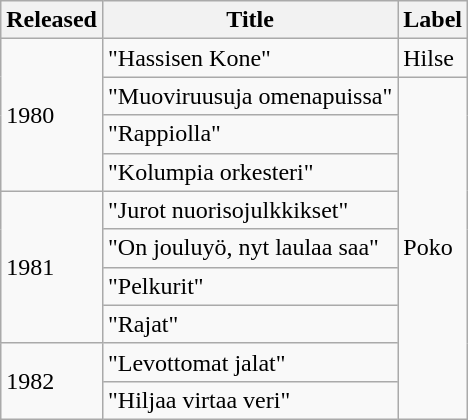<table class="wikitable">
<tr>
<th>Released</th>
<th>Title</th>
<th>Label</th>
</tr>
<tr>
<td rowspan="4">1980</td>
<td>"Hassisen Kone"</td>
<td>Hilse</td>
</tr>
<tr>
<td>"Muoviruusuja omenapuissa"</td>
<td rowspan="9">Poko</td>
</tr>
<tr>
<td>"Rappiolla"</td>
</tr>
<tr>
<td>"Kolumpia orkesteri"</td>
</tr>
<tr>
<td rowspan="4">1981</td>
<td>"Jurot nuorisojulkkikset"</td>
</tr>
<tr>
<td>"On jouluyö, nyt laulaa saa"</td>
</tr>
<tr>
<td>"Pelkurit"</td>
</tr>
<tr>
<td>"Rajat"</td>
</tr>
<tr>
<td rowspan="2">1982</td>
<td>"Levottomat jalat"</td>
</tr>
<tr>
<td>"Hiljaa virtaa veri"</td>
</tr>
</table>
